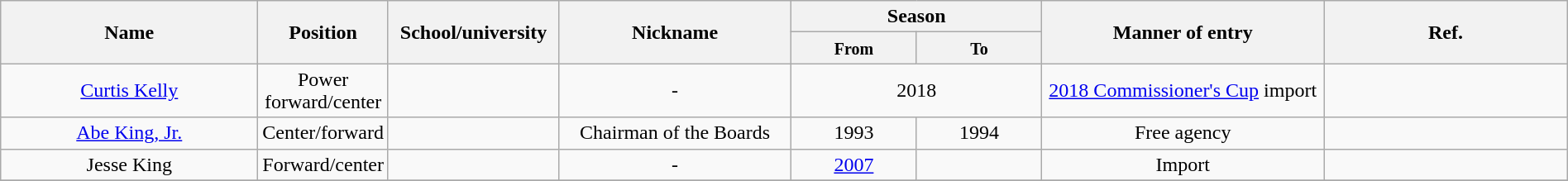<table class="wikitable sortable" style="text-align:center" width="100%">
<tr>
<th style="width:200px;" rowspan="2">Name</th>
<th style="width:80px;" rowspan="2">Position</th>
<th style="width:130px;" rowspan="2">School/university</th>
<th style="width:180px;" rowspan="2">Nickname</th>
<th style="width:130px; text-align:center;" colspan="2">Season</th>
<th style="width:220px; text-align:center;" rowspan="2">Manner of entry</th>
<th rowspan="2" class=unsortable>Ref.</th>
</tr>
<tr>
<th style="width:8%; text-align:center;"><small>From</small></th>
<th style="width:8%; text-align:center;"><small>To</small></th>
</tr>
<tr>
<td><a href='#'>Curtis Kelly</a></td>
<td>Power forward/center</td>
<td></td>
<td>-</td>
<td colspan="2">2018</td>
<td><a href='#'>2018 Commissioner's Cup</a> import</td>
<td></td>
</tr>
<tr>
<td><a href='#'>Abe King, Jr.</a></td>
<td>Center/forward</td>
<td></td>
<td>Chairman of the Boards</td>
<td>1993</td>
<td>1994</td>
<td>Free agency</td>
<td></td>
</tr>
<tr>
<td>Jesse King</td>
<td>Forward/center</td>
<td></td>
<td>-</td>
<td><a href='#'>2007</a></td>
<td></td>
<td>Import</td>
<td></td>
</tr>
<tr>
</tr>
</table>
